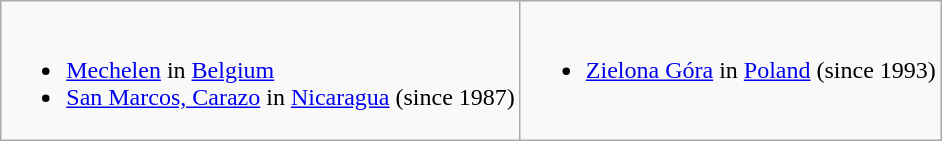<table class="wikitable">
<tr valign="top">
<td><br><ul><li> <a href='#'>Mechelen</a> in <a href='#'>Belgium</a></li><li> <a href='#'>San Marcos, Carazo</a> in <a href='#'>Nicaragua</a> (since 1987)</li></ul></td>
<td><br><ul><li> <a href='#'>Zielona Góra</a> in <a href='#'>Poland</a> (since 1993)</li></ul></td>
</tr>
</table>
